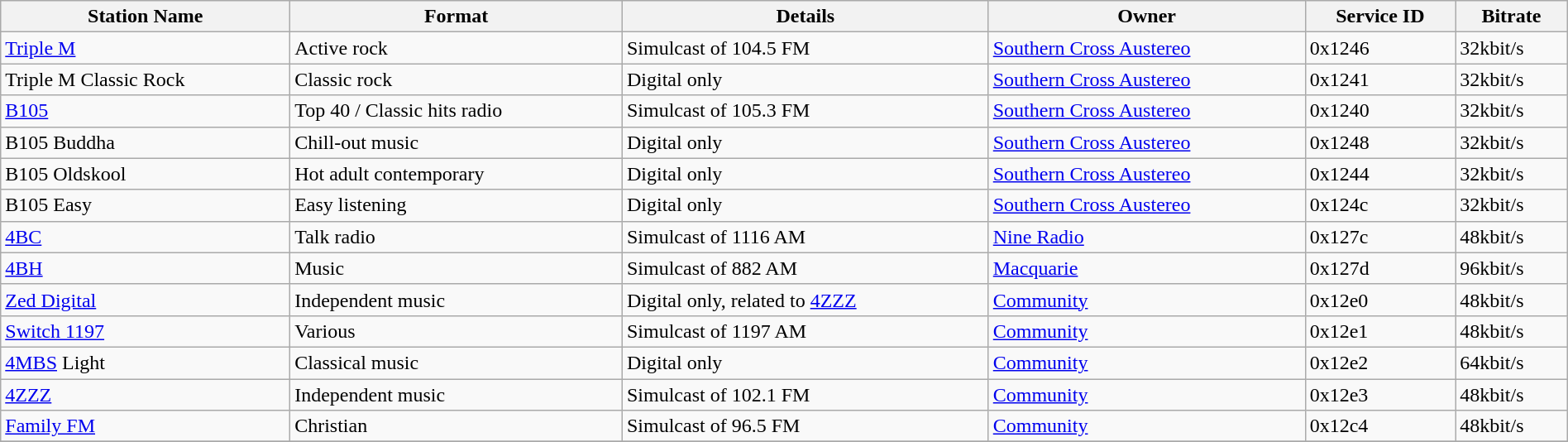<table class="wikitable sortable" width="100%">
<tr>
<th>Station Name</th>
<th>Format</th>
<th>Details</th>
<th>Owner</th>
<th>Service ID</th>
<th>Bitrate</th>
</tr>
<tr>
<td><a href='#'>Triple M</a></td>
<td>Active rock</td>
<td>Simulcast of 104.5 FM</td>
<td><a href='#'>Southern Cross Austereo</a></td>
<td>0x1246</td>
<td>32kbit/s</td>
</tr>
<tr>
<td>Triple M Classic Rock</td>
<td>Classic rock</td>
<td>Digital only</td>
<td><a href='#'>Southern Cross Austereo</a></td>
<td>0x1241</td>
<td>32kbit/s</td>
</tr>
<tr>
<td><a href='#'>B105</a></td>
<td>Top 40 / Classic hits radio</td>
<td>Simulcast of 105.3 FM</td>
<td><a href='#'>Southern Cross Austereo</a></td>
<td>0x1240</td>
<td>32kbit/s</td>
</tr>
<tr>
<td>B105 Buddha</td>
<td>Chill-out music</td>
<td>Digital only</td>
<td><a href='#'>Southern Cross Austereo</a></td>
<td>0x1248</td>
<td>32kbit/s</td>
</tr>
<tr>
<td>B105 Oldskool</td>
<td>Hot adult contemporary</td>
<td>Digital only</td>
<td><a href='#'>Southern Cross Austereo</a></td>
<td>0x1244</td>
<td>32kbit/s</td>
</tr>
<tr>
<td>B105 Easy</td>
<td>Easy listening</td>
<td>Digital only</td>
<td><a href='#'>Southern Cross Austereo</a></td>
<td>0x124c</td>
<td>32kbit/s</td>
</tr>
<tr>
<td><a href='#'>4BC</a></td>
<td>Talk radio</td>
<td>Simulcast of 1116 AM</td>
<td><a href='#'>Nine Radio</a></td>
<td>0x127c</td>
<td>48kbit/s</td>
</tr>
<tr>
<td><a href='#'>4BH</a></td>
<td>Music</td>
<td>Simulcast of 882 AM</td>
<td><a href='#'>Macquarie</a></td>
<td>0x127d</td>
<td>96kbit/s</td>
</tr>
<tr>
<td><a href='#'>Zed Digital</a></td>
<td>Independent music</td>
<td>Digital only, related to <a href='#'>4ZZZ</a></td>
<td><a href='#'>Community</a></td>
<td>0x12e0</td>
<td>48kbit/s</td>
</tr>
<tr>
<td><a href='#'>Switch 1197</a></td>
<td>Various</td>
<td>Simulcast of 1197 AM</td>
<td><a href='#'>Community</a></td>
<td>0x12e1</td>
<td>48kbit/s</td>
</tr>
<tr>
<td><a href='#'>4MBS</a> Light</td>
<td>Classical music</td>
<td>Digital only</td>
<td><a href='#'>Community</a></td>
<td>0x12e2</td>
<td>64kbit/s</td>
</tr>
<tr>
<td><a href='#'>4ZZZ</a></td>
<td>Independent music</td>
<td>Simulcast of 102.1 FM</td>
<td><a href='#'>Community</a></td>
<td>0x12e3</td>
<td>48kbit/s</td>
</tr>
<tr>
<td><a href='#'>Family FM</a></td>
<td>Christian</td>
<td>Simulcast of 96.5 FM</td>
<td><a href='#'>Community</a></td>
<td>0x12c4</td>
<td>48kbit/s</td>
</tr>
<tr>
</tr>
</table>
